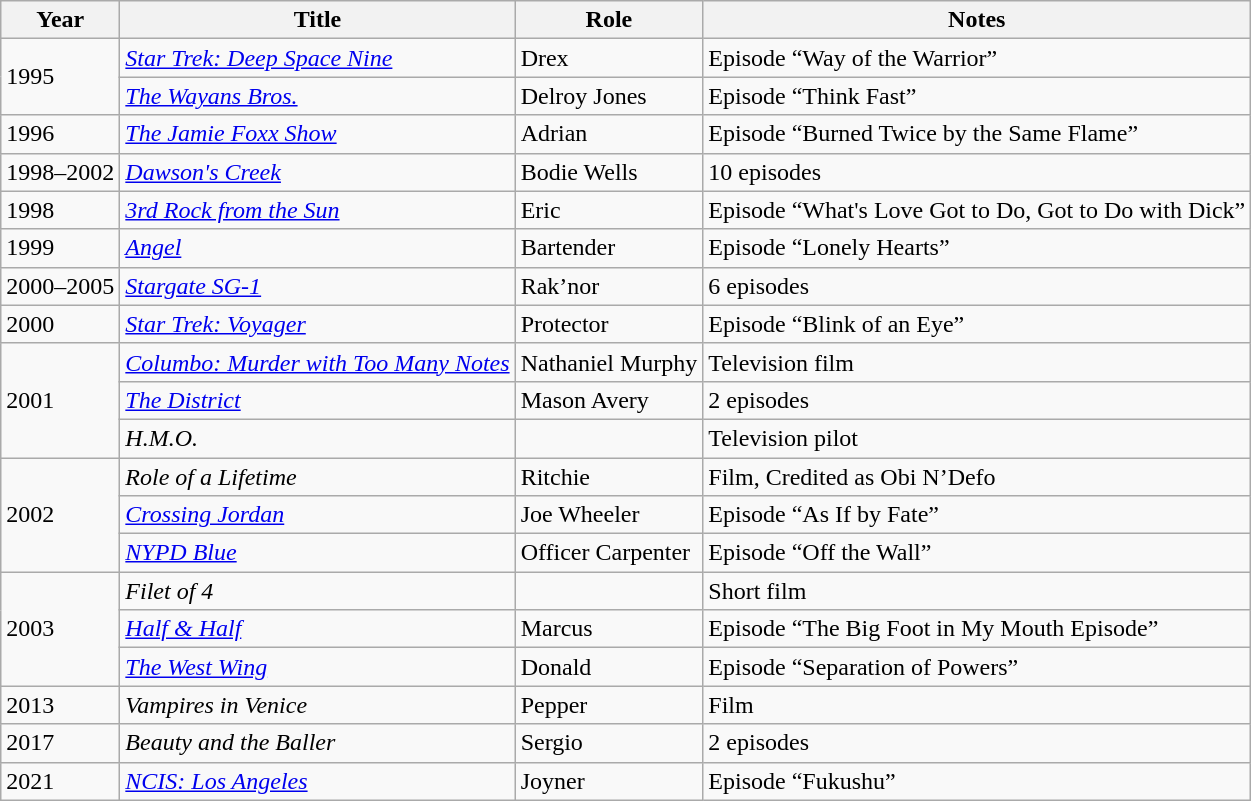<table class="wikitable">
<tr>
<th>Year</th>
<th>Title</th>
<th>Role</th>
<th>Notes</th>
</tr>
<tr>
<td rowspan="2">1995</td>
<td><em><a href='#'>Star Trek: Deep Space Nine</a></em></td>
<td>Drex</td>
<td>Episode “Way of the Warrior”</td>
</tr>
<tr>
<td><em><a href='#'>The Wayans Bros.</a></em></td>
<td>Delroy Jones</td>
<td>Episode “Think Fast”</td>
</tr>
<tr>
<td>1996</td>
<td><em><a href='#'>The Jamie Foxx Show</a></em></td>
<td>Adrian</td>
<td>Episode “Burned Twice by the Same Flame”</td>
</tr>
<tr>
<td>1998–2002</td>
<td><em><a href='#'>Dawson's Creek</a></em></td>
<td>Bodie Wells</td>
<td>10 episodes</td>
</tr>
<tr>
<td>1998</td>
<td><em><a href='#'>3rd Rock from the Sun</a></em></td>
<td>Eric</td>
<td>Episode “What's Love Got to Do, Got to Do with Dick”</td>
</tr>
<tr>
<td>1999</td>
<td><em><a href='#'>Angel</a></em></td>
<td>Bartender</td>
<td>Episode “Lonely Hearts”</td>
</tr>
<tr>
<td>2000–2005</td>
<td><em><a href='#'>Stargate SG-1</a></em></td>
<td>Rak’nor</td>
<td>6 episodes</td>
</tr>
<tr>
<td>2000</td>
<td><em><a href='#'>Star Trek: Voyager</a></em></td>
<td>Protector</td>
<td>Episode “Blink of an Eye”</td>
</tr>
<tr>
<td rowspan="3">2001</td>
<td><em><a href='#'>Columbo: Murder with Too Many Notes</a></em></td>
<td>Nathaniel Murphy</td>
<td>Television film</td>
</tr>
<tr>
<td><em><a href='#'>The District</a></em></td>
<td>Mason Avery</td>
<td>2 episodes</td>
</tr>
<tr>
<td><em>H.M.O.</em></td>
<td></td>
<td>Television pilot</td>
</tr>
<tr>
<td rowspan="3">2002</td>
<td><em>Role of a Lifetime</em></td>
<td>Ritchie</td>
<td>Film, Credited as Obi N’Defo</td>
</tr>
<tr>
<td><em><a href='#'>Crossing Jordan</a></em></td>
<td>Joe Wheeler</td>
<td>Episode “As If by Fate”</td>
</tr>
<tr>
<td><em><a href='#'>NYPD Blue</a></em></td>
<td>Officer Carpenter</td>
<td>Episode “Off the Wall”</td>
</tr>
<tr>
<td rowspan="3">2003</td>
<td><em>Filet of 4</em></td>
<td></td>
<td>Short film</td>
</tr>
<tr>
<td><em><a href='#'>Half & Half</a></em></td>
<td>Marcus</td>
<td>Episode “The Big Foot in My Mouth Episode”</td>
</tr>
<tr>
<td><em><a href='#'>The West Wing</a></em></td>
<td>Donald</td>
<td>Episode “Separation of Powers”</td>
</tr>
<tr>
<td>2013</td>
<td><em>Vampires in Venice</em></td>
<td>Pepper</td>
<td>Film</td>
</tr>
<tr>
<td>2017</td>
<td><em>Beauty and the Baller</em></td>
<td>Sergio</td>
<td>2 episodes</td>
</tr>
<tr>
<td>2021</td>
<td><em><a href='#'>NCIS: Los Angeles</a></em></td>
<td>Joyner</td>
<td>Episode “Fukushu”</td>
</tr>
</table>
